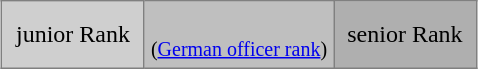<table class="toccolours" border="1" cellpadding="4" cellspacing="0" style="border-collapse: collapse; margin: 0.5em auto; clear: both;">
<tr>
<td width="30%" align="center" style="background:#cfcfcf;">junior Rank<br><strong></strong></td>
<td width="40%" align="center" style="background:#bfbfbf;"><br><small>(<a href='#'>German officer rank</a>)</small><br><strong></strong></td>
<td width="30%" align="center" style="background:#afafaf;">senior Rank<br><strong></strong></td>
</tr>
</table>
